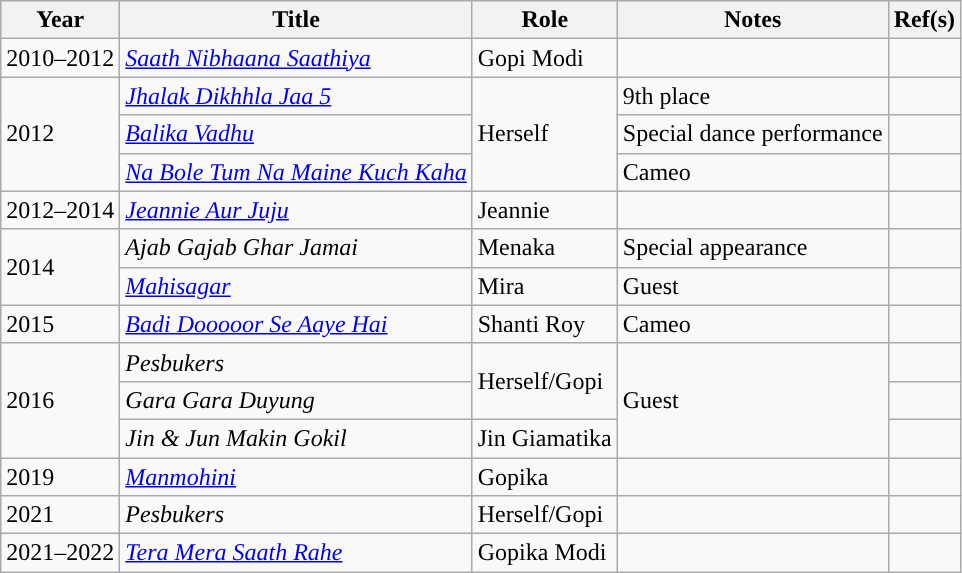<table class="wikitable">
<tr>
<th>Year</th>
<th>Title</th>
<th>Role</th>
<th>Notes</th>
<th>Ref(s)</th>
</tr>
<tr>
<td>2010–2012</td>
<td><em><a href='#'>Saath Nibhaana Saathiya</a></em></td>
<td>Gopi Modi</td>
<td></td>
<td></td>
</tr>
<tr>
<td rowspan="3'">2012</td>
<td><em><a href='#'>Jhalak Dikhhla Jaa 5</a></em></td>
<td rowspan="3">Herself</td>
<td>9th place</td>
<td></td>
</tr>
<tr>
<td><em><a href='#'>Balika Vadhu</a></em></td>
<td>Special dance performance</td>
<td></td>
</tr>
<tr>
<td><em><a href='#'>Na Bole Tum Na Maine Kuch Kaha</a></em></td>
<td>Cameo</td>
<td></td>
</tr>
<tr>
<td>2012–2014</td>
<td><em><a href='#'>Jeannie Aur Juju</a></em></td>
<td>Jeannie</td>
<td></td>
<td></td>
</tr>
<tr>
<td rowspan="2">2014</td>
<td><em>Ajab Gajab Ghar Jamai</em></td>
<td>Menaka</td>
<td>Special appearance</td>
<td></td>
</tr>
<tr>
<td><em><a href='#'>Mahisagar</a></em></td>
<td>Mira</td>
<td>Guest</td>
<td></td>
</tr>
<tr>
<td>2015</td>
<td><em><a href='#'>Badi Dooooor Se Aaye Hai</a></em></td>
<td>Shanti Roy</td>
<td>Cameo</td>
<td></td>
</tr>
<tr>
<td rowspan="3">2016</td>
<td><em>Pesbukers</em></td>
<td rowspan="2">Herself/Gopi</td>
<td rowspan="3">Guest</td>
<td></td>
</tr>
<tr>
<td><em>Gara Gara Duyung</em></td>
<td></td>
</tr>
<tr>
<td><em>Jin & Jun Makin Gokil</em></td>
<td>Jin Giamatika</td>
<td></td>
</tr>
<tr>
<td>2019</td>
<td><em><a href='#'>Manmohini</a></em></td>
<td>Gopika</td>
<td></td>
<td></td>
</tr>
<tr>
<td>2021</td>
<td><em>Pesbukers</em></td>
<td>Herself/Gopi</td>
<td></td>
<td></td>
</tr>
<tr>
<td>2021–2022</td>
<td><em><a href='#'>Tera Mera Saath Rahe</a></em></td>
<td>Gopika Modi</td>
<td></td>
<td></td>
</tr>
</table>
